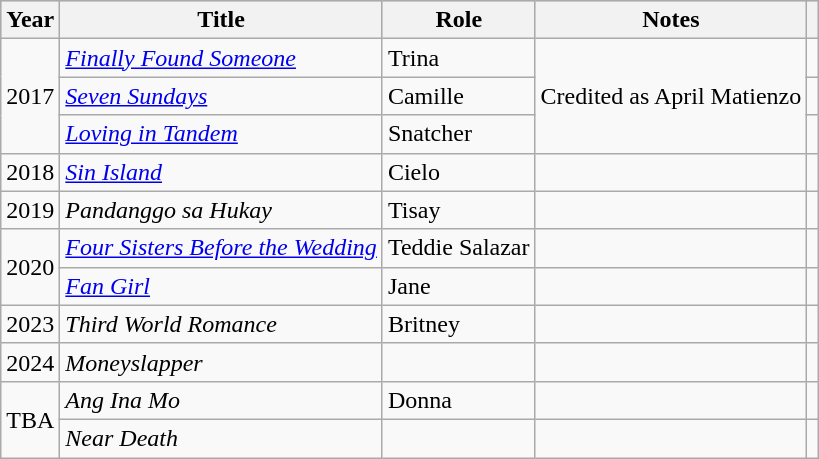<table class="wikitable sortable plainrowheaders">
<tr style="background:#ccc; text-align:center;">
<th scope="col">Year</th>
<th scope="col">Title</th>
<th scope="col">Role</th>
<th scope="col" class="unsortable">Notes</th>
<th scope="col" class="unsortable"></th>
</tr>
<tr>
<td rowspan="3">2017</td>
<td><em><a href='#'>Finally Found Someone</a></em></td>
<td>Trina</td>
<td rowspan="3">Credited as April Matienzo</td>
<td></td>
</tr>
<tr>
<td><em><a href='#'>Seven Sundays</a></em></td>
<td>Camille</td>
<td></td>
</tr>
<tr>
<td><em><a href='#'>Loving in Tandem</a></em></td>
<td>Snatcher</td>
<td></td>
</tr>
<tr>
<td>2018</td>
<td><em><a href='#'>Sin Island</a></em></td>
<td>Cielo</td>
<td></td>
<td></td>
</tr>
<tr>
<td>2019</td>
<td><em>Pandanggo sa Hukay</em></td>
<td>Tisay</td>
<td></td>
<td></td>
</tr>
<tr>
<td rowspan="2">2020</td>
<td><em><a href='#'>Four Sisters Before the Wedding</a></em></td>
<td>Teddie Salazar</td>
<td></td>
<td></td>
</tr>
<tr>
<td><em><a href='#'>Fan Girl</a></em></td>
<td>Jane</td>
<td></td>
<td></td>
</tr>
<tr>
<td>2023</td>
<td><em>Third World Romance</em></td>
<td>Britney</td>
<td></td>
<td></td>
</tr>
<tr>
<td>2024</td>
<td><em>Moneyslapper</em></td>
<td></td>
<td></td>
<td></td>
</tr>
<tr>
<td rowspan="2">TBA</td>
<td><em>Ang Ina Mo</em></td>
<td>Donna</td>
<td></td>
<td></td>
</tr>
<tr>
<td><em>Near Death</em></td>
<td></td>
<td></td>
<td></td>
</tr>
</table>
